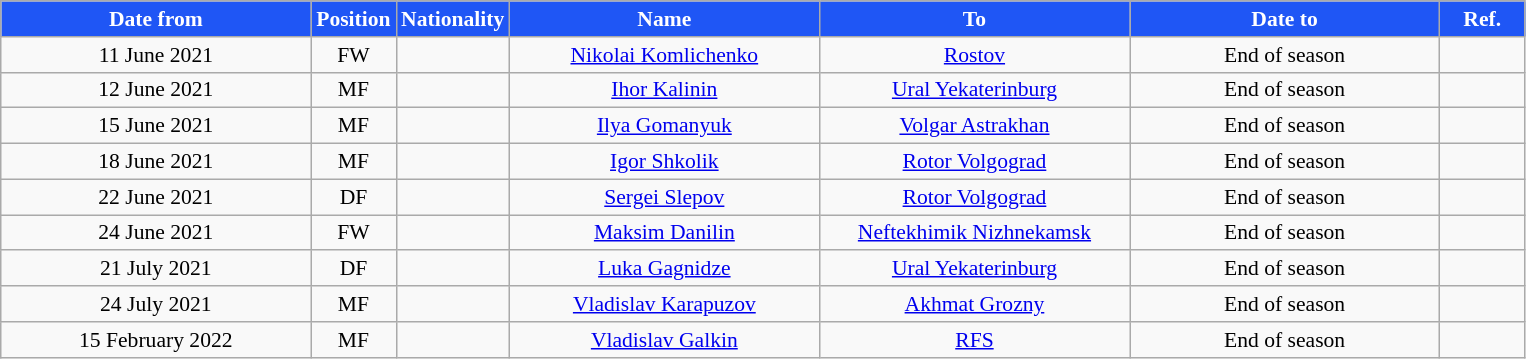<table class="wikitable" style="text-align:center; font-size:90%; ">
<tr>
<th style="background:#1F56F5; color:white; width:200px;">Date from</th>
<th style="background:#1F56F5; color:white; width:50px;">Position</th>
<th style="background:#1F56F5; color:white; width:50px;">Nationality</th>
<th style="background:#1F56F5; color:white; width:200px;">Name</th>
<th style="background:#1F56F5; color:white; width:200px;">To</th>
<th style="background:#1F56F5; color:white; width:200px;">Date to</th>
<th style="background:#1F56F5; color:white; width:50px;">Ref.</th>
</tr>
<tr>
<td>11 June 2021</td>
<td>FW</td>
<td></td>
<td><a href='#'>Nikolai Komlichenko</a></td>
<td><a href='#'>Rostov</a></td>
<td>End of season</td>
<td></td>
</tr>
<tr>
<td>12 June 2021</td>
<td>MF</td>
<td></td>
<td><a href='#'>Ihor Kalinin</a></td>
<td><a href='#'>Ural Yekaterinburg</a></td>
<td>End of season</td>
<td></td>
</tr>
<tr>
<td>15 June 2021</td>
<td>MF</td>
<td></td>
<td><a href='#'>Ilya Gomanyuk</a></td>
<td><a href='#'>Volgar Astrakhan</a></td>
<td>End of season</td>
<td></td>
</tr>
<tr>
<td>18 June 2021</td>
<td>MF</td>
<td></td>
<td><a href='#'>Igor Shkolik</a></td>
<td><a href='#'>Rotor Volgograd</a></td>
<td>End of season</td>
<td></td>
</tr>
<tr>
<td>22 June 2021</td>
<td>DF</td>
<td></td>
<td><a href='#'>Sergei Slepov</a></td>
<td><a href='#'>Rotor Volgograd</a></td>
<td>End of season</td>
<td></td>
</tr>
<tr>
<td>24 June 2021</td>
<td>FW</td>
<td></td>
<td><a href='#'>Maksim Danilin</a></td>
<td><a href='#'>Neftekhimik Nizhnekamsk</a></td>
<td>End of season</td>
<td></td>
</tr>
<tr>
<td>21 July 2021</td>
<td>DF</td>
<td></td>
<td><a href='#'>Luka Gagnidze</a></td>
<td><a href='#'>Ural Yekaterinburg</a></td>
<td>End of season</td>
<td></td>
</tr>
<tr>
<td>24 July 2021</td>
<td>MF</td>
<td></td>
<td><a href='#'>Vladislav Karapuzov</a></td>
<td><a href='#'>Akhmat Grozny</a></td>
<td>End of season</td>
<td></td>
</tr>
<tr>
<td>15 February 2022</td>
<td>MF</td>
<td></td>
<td><a href='#'>Vladislav Galkin</a></td>
<td><a href='#'>RFS</a></td>
<td>End of season</td>
<td></td>
</tr>
</table>
